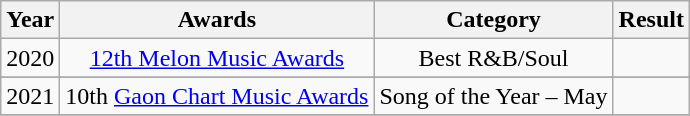<table class="wikitable" style="text-align:center">
<tr>
<th>Year</th>
<th>Awards</th>
<th>Category</th>
<th>Result</th>
</tr>
<tr>
<td>2020</td>
<td><a href='#'>12th Melon Music Awards</a></td>
<td>Best R&B/Soul</td>
<td></td>
</tr>
<tr>
</tr>
<tr>
<td>2021</td>
<td>10th <a href='#'>Gaon Chart Music Awards</a></td>
<td>Song of the Year – May</td>
<td></td>
</tr>
<tr>
</tr>
</table>
